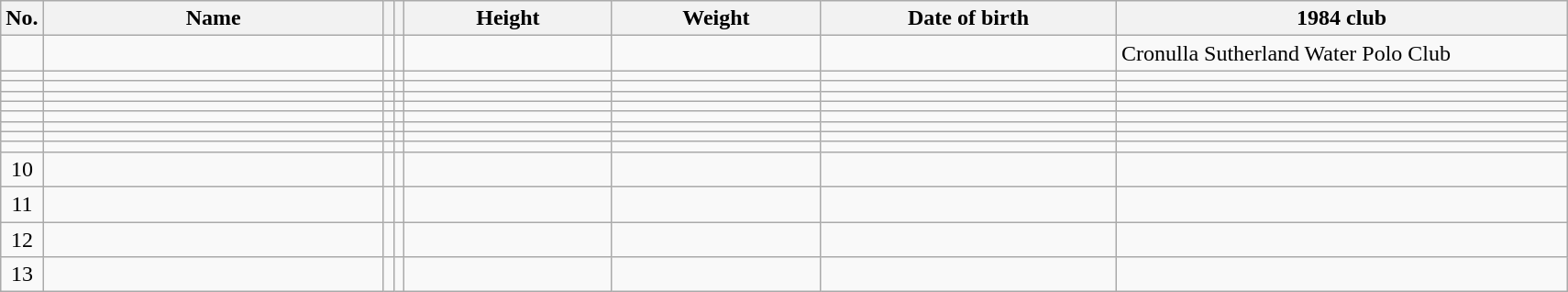<table class="wikitable sortable" style="text-align:center;">
<tr>
<th>No.</th>
<th style="width:15em">Name</th>
<th></th>
<th></th>
<th style="width:9em">Height</th>
<th style="width:9em">Weight</th>
<th style="width:13em">Date of birth</th>
<th style="width:20em">1984 club</th>
</tr>
<tr>
<td></td>
<td align=left></td>
<td></td>
<td></td>
<td></td>
<td></td>
<td align=right></td>
<td align=left> Cronulla Sutherland Water Polo Club</td>
</tr>
<tr>
<td></td>
<td align=left></td>
<td></td>
<td></td>
<td></td>
<td></td>
<td align=right></td>
<td align=left></td>
</tr>
<tr>
<td></td>
<td align=left></td>
<td></td>
<td></td>
<td></td>
<td></td>
<td align=right></td>
<td align=left></td>
</tr>
<tr>
<td></td>
<td align=left></td>
<td></td>
<td></td>
<td></td>
<td></td>
<td align=right></td>
<td align=left></td>
</tr>
<tr>
<td></td>
<td align=left></td>
<td></td>
<td></td>
<td></td>
<td></td>
<td align=right></td>
<td align=left></td>
</tr>
<tr>
<td></td>
<td align=left></td>
<td></td>
<td></td>
<td></td>
<td></td>
<td align=right></td>
<td align=left></td>
</tr>
<tr>
<td></td>
<td align=left></td>
<td></td>
<td></td>
<td></td>
<td></td>
<td align=right></td>
<td align=left></td>
</tr>
<tr>
<td></td>
<td align=left></td>
<td></td>
<td></td>
<td></td>
<td></td>
<td align=right></td>
<td align=left></td>
</tr>
<tr>
<td></td>
<td align=left></td>
<td></td>
<td></td>
<td></td>
<td></td>
<td align=right></td>
<td align=left></td>
</tr>
<tr>
<td>10</td>
<td align=left></td>
<td></td>
<td></td>
<td></td>
<td></td>
<td align=right></td>
<td align=left></td>
</tr>
<tr>
<td>11</td>
<td align=left></td>
<td></td>
<td></td>
<td></td>
<td></td>
<td align=right></td>
<td align=left></td>
</tr>
<tr>
<td>12</td>
<td align=left></td>
<td></td>
<td></td>
<td></td>
<td></td>
<td align=right></td>
<td align=left></td>
</tr>
<tr>
<td>13</td>
<td align=left></td>
<td></td>
<td></td>
<td></td>
<td></td>
<td align=right></td>
<td align=left></td>
</tr>
</table>
